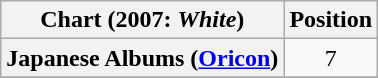<table class="wikitable plainrowheaders" style="text-align:center">
<tr>
<th scope="col">Chart (2007: <em>White</em>)</th>
<th scope="col">Position</th>
</tr>
<tr>
<th scope="row">Japanese Albums (<a href='#'>Oricon</a>)</th>
<td>7</td>
</tr>
<tr>
</tr>
</table>
